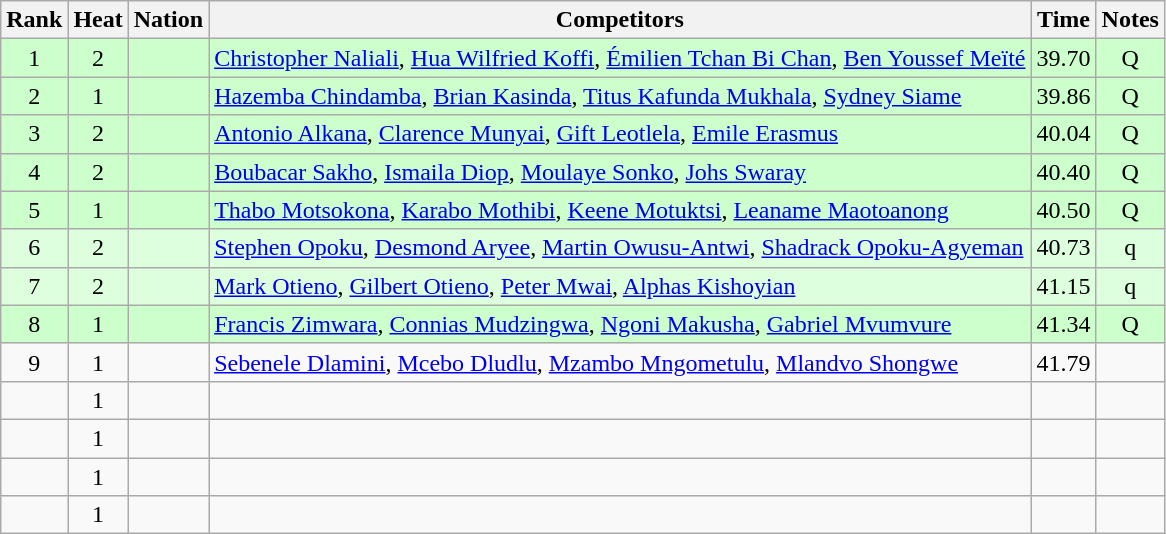<table class="wikitable sortable" style="text-align:center">
<tr>
<th>Rank</th>
<th>Heat</th>
<th>Nation</th>
<th>Competitors</th>
<th>Time</th>
<th>Notes</th>
</tr>
<tr bgcolor=ccffcc>
<td>1</td>
<td>2</td>
<td align=left></td>
<td align=left><a href='#'>Christopher Naliali</a>, <a href='#'>Hua Wilfried Koffi</a>, <a href='#'>Émilien Tchan Bi Chan</a>, <a href='#'>Ben Youssef Meïté</a></td>
<td>39.70</td>
<td>Q</td>
</tr>
<tr bgcolor=ccffcc>
<td>2</td>
<td>1</td>
<td align=left></td>
<td align=left><a href='#'>Hazemba Chindamba</a>, <a href='#'>Brian Kasinda</a>, <a href='#'>Titus Kafunda Mukhala</a>, <a href='#'>Sydney Siame</a></td>
<td>39.86</td>
<td>Q</td>
</tr>
<tr bgcolor=ccffcc>
<td>3</td>
<td>2</td>
<td align=left></td>
<td align=left><a href='#'>Antonio Alkana</a>, <a href='#'>Clarence Munyai</a>, <a href='#'>Gift Leotlela</a>, <a href='#'>Emile Erasmus</a></td>
<td>40.04</td>
<td>Q</td>
</tr>
<tr bgcolor=ccffcc>
<td>4</td>
<td>2</td>
<td align=left></td>
<td align=left><a href='#'>Boubacar Sakho</a>, <a href='#'>Ismaila Diop</a>, <a href='#'>Moulaye Sonko</a>, <a href='#'>Johs Swaray</a></td>
<td>40.40</td>
<td>Q</td>
</tr>
<tr bgcolor=ccffcc>
<td>5</td>
<td>1</td>
<td align=left></td>
<td align=left><a href='#'>Thabo Motsokona</a>, <a href='#'>Karabo Mothibi</a>, <a href='#'>Keene Motuktsi</a>, <a href='#'>Leaname Maotoanong</a></td>
<td>40.50</td>
<td>Q</td>
</tr>
<tr bgcolor=ddffdd>
<td>6</td>
<td>2</td>
<td align=left></td>
<td align=left><a href='#'>Stephen Opoku</a>, <a href='#'>Desmond Aryee</a>, <a href='#'>Martin Owusu-Antwi</a>, <a href='#'>Shadrack Opoku-Agyeman</a></td>
<td>40.73</td>
<td>q</td>
</tr>
<tr bgcolor=ddffdd>
<td>7</td>
<td>2</td>
<td align=left></td>
<td align=left><a href='#'>Mark Otieno</a>, <a href='#'>Gilbert Otieno</a>, <a href='#'>Peter Mwai</a>, <a href='#'>Alphas Kishoyian</a></td>
<td>41.15</td>
<td>q</td>
</tr>
<tr bgcolor=ccffcc>
<td>8</td>
<td>1</td>
<td align=left></td>
<td align=left><a href='#'>Francis Zimwara</a>, <a href='#'>Connias Mudzingwa</a>, <a href='#'>Ngoni Makusha</a>, <a href='#'>Gabriel Mvumvure</a></td>
<td>41.34</td>
<td>Q</td>
</tr>
<tr>
<td>9</td>
<td>1</td>
<td align=left></td>
<td align=left><a href='#'>Sebenele Dlamini</a>, <a href='#'>Mcebo Dludlu</a>, <a href='#'>Mzambo Mngometulu</a>, <a href='#'>Mlandvo Shongwe</a></td>
<td>41.79</td>
<td></td>
</tr>
<tr>
<td></td>
<td>1</td>
<td align=left></td>
<td align=left></td>
<td></td>
<td></td>
</tr>
<tr>
<td></td>
<td>1</td>
<td align=left></td>
<td align=left></td>
<td></td>
<td></td>
</tr>
<tr>
<td></td>
<td>1</td>
<td align=left></td>
<td align=left></td>
<td></td>
<td></td>
</tr>
<tr>
<td></td>
<td>1</td>
<td align=left></td>
<td align=left></td>
<td></td>
<td></td>
</tr>
</table>
